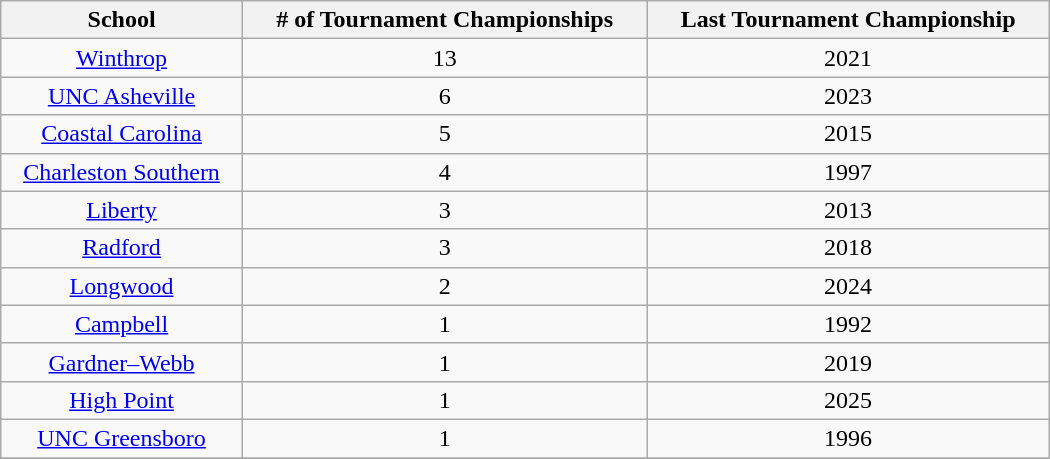<table class="wikitable sortable" style="text-align:center;width:700px;">
<tr>
<th>School</th>
<th># of Tournament Championships</th>
<th>Last Tournament Championship</th>
</tr>
<tr>
<td><a href='#'>Winthrop</a></td>
<td>13</td>
<td>2021</td>
</tr>
<tr>
<td><a href='#'>UNC Asheville</a></td>
<td>6</td>
<td>2023</td>
</tr>
<tr>
<td><a href='#'>Coastal Carolina</a></td>
<td>5</td>
<td>2015</td>
</tr>
<tr>
<td><a href='#'>Charleston Southern</a></td>
<td>4</td>
<td>1997</td>
</tr>
<tr>
<td><a href='#'>Liberty</a></td>
<td>3</td>
<td>2013</td>
</tr>
<tr>
<td><a href='#'>Radford</a></td>
<td>3</td>
<td>2018</td>
</tr>
<tr>
<td><a href='#'>Longwood</a></td>
<td>2</td>
<td>2024</td>
</tr>
<tr>
<td><a href='#'>Campbell</a></td>
<td>1</td>
<td>1992</td>
</tr>
<tr>
<td><a href='#'>Gardner–Webb</a></td>
<td>1</td>
<td>2019</td>
</tr>
<tr>
<td><a href='#'>High Point</a></td>
<td>1</td>
<td>2025</td>
</tr>
<tr>
<td><a href='#'>UNC Greensboro</a></td>
<td>1</td>
<td>1996</td>
</tr>
<tr>
</tr>
</table>
